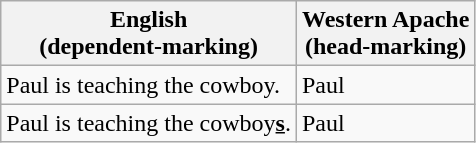<table class="wikitable">
<tr>
<th>English<br>(dependent-marking)</th>
<th>Western Apache<br>(head-marking)</th>
</tr>
<tr>
<td>Paul is teaching the cowboy.</td>
<td>Paul </td>
</tr>
<tr>
<td>Paul is teaching the cowboy<u><strong>s</strong></u>.</td>
<td>Paul </td>
</tr>
</table>
